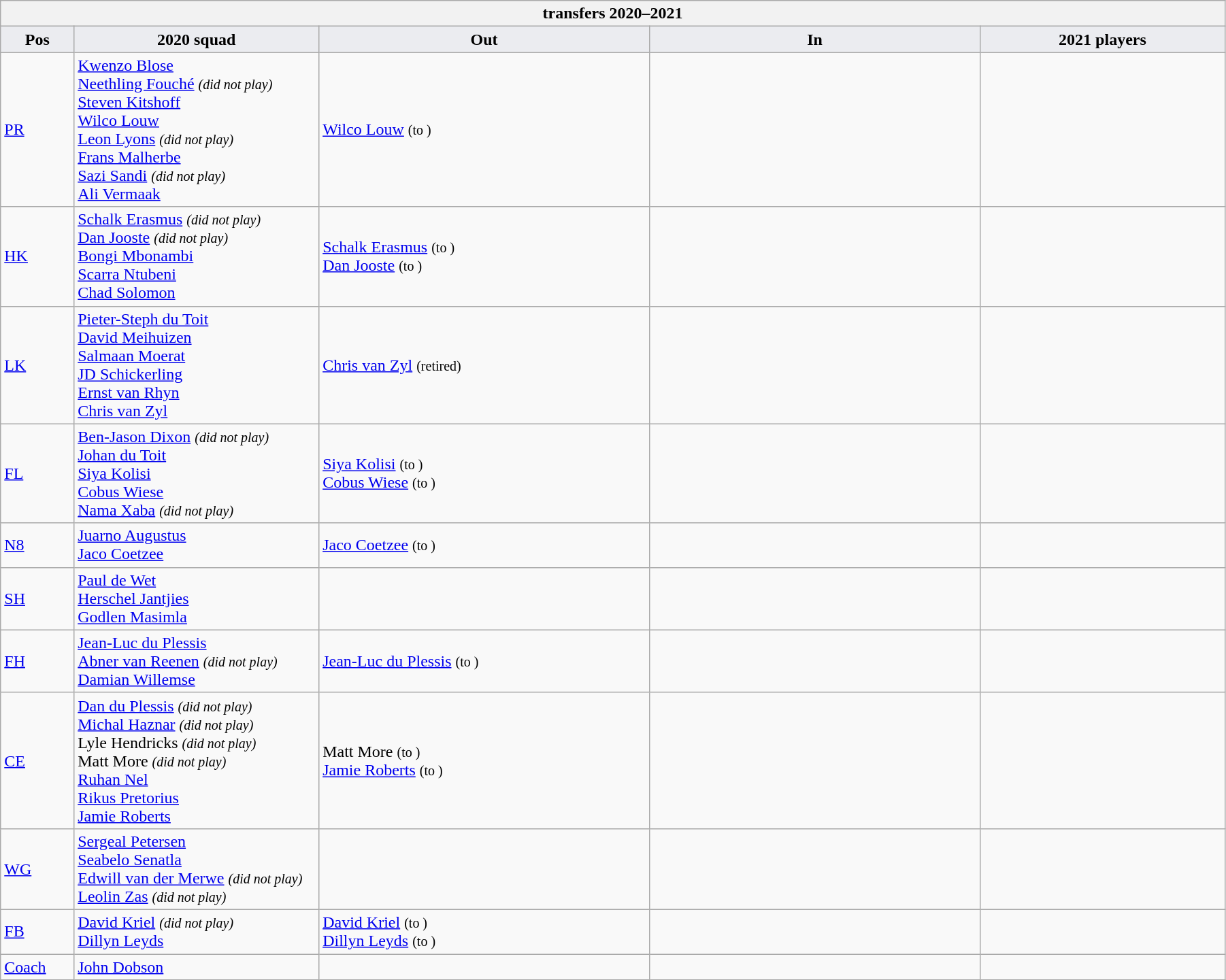<table class="wikitable" style="text-align: left; width:95%">
<tr>
<th colspan="100%"> transfers 2020–2021</th>
</tr>
<tr>
<th style="background:#ebecf0; width:6%;">Pos</th>
<th style="background:#ebecf0; width:20%;">2020 squad</th>
<th style="background:#ebecf0; width:27%;">Out</th>
<th style="background:#ebecf0; width:27%;">In</th>
<th style="background:#ebecf0; width:20%;">2021 players</th>
</tr>
<tr>
<td><a href='#'>PR</a></td>
<td> <a href='#'>Kwenzo Blose</a> <br> <a href='#'>Neethling Fouché</a> <small><em>(did not play)</em></small> <br> <a href='#'>Steven Kitshoff</a> <br> <a href='#'>Wilco Louw</a> <br> <a href='#'>Leon Lyons</a> <small><em>(did not play)</em></small> <br> <a href='#'>Frans Malherbe</a> <br> <a href='#'>Sazi Sandi</a> <small><em>(did not play)</em></small> <br> <a href='#'>Ali Vermaak</a></td>
<td>  <a href='#'>Wilco Louw</a> <small>(to )</small></td>
<td> </td>
<td> </td>
</tr>
<tr>
<td><a href='#'>HK</a></td>
<td> <a href='#'>Schalk Erasmus</a> <small><em>(did not play)</em></small> <br> <a href='#'>Dan Jooste</a> <small><em>(did not play)</em></small> <br> <a href='#'>Bongi Mbonambi</a> <br> <a href='#'>Scarra Ntubeni</a> <br> <a href='#'>Chad Solomon</a></td>
<td>  <a href='#'>Schalk Erasmus</a> <small>(to )</small> <br>  <a href='#'>Dan Jooste</a> <small>(to )</small></td>
<td> </td>
<td> </td>
</tr>
<tr>
<td><a href='#'>LK</a></td>
<td> <a href='#'>Pieter-Steph du Toit</a> <br> <a href='#'>David Meihuizen</a> <br> <a href='#'>Salmaan Moerat</a> <br> <a href='#'>JD Schickerling</a> <br> <a href='#'>Ernst van Rhyn</a> <br> <a href='#'>Chris van Zyl</a></td>
<td>  <a href='#'>Chris van Zyl</a> <small>(retired)</small></td>
<td> </td>
<td> </td>
</tr>
<tr>
<td><a href='#'>FL</a></td>
<td> <a href='#'>Ben-Jason Dixon</a> <small><em>(did not play)</em></small> <br> <a href='#'>Johan du Toit</a> <br> <a href='#'>Siya Kolisi</a> <br> <a href='#'>Cobus Wiese</a> <br> <a href='#'>Nama Xaba</a> <small><em>(did not play)</em></small></td>
<td>  <a href='#'>Siya Kolisi</a> <small>(to )</small> <br>  <a href='#'>Cobus Wiese</a> <small>(to )</small></td>
<td> </td>
<td> </td>
</tr>
<tr>
<td><a href='#'>N8</a></td>
<td> <a href='#'>Juarno Augustus</a> <br> <a href='#'>Jaco Coetzee</a></td>
<td>  <a href='#'>Jaco Coetzee</a> <small>(to )</small></td>
<td> </td>
<td> </td>
</tr>
<tr>
<td><a href='#'>SH</a></td>
<td> <a href='#'>Paul de Wet</a> <br> <a href='#'>Herschel Jantjies</a> <br> <a href='#'>Godlen Masimla</a></td>
<td></td>
<td> </td>
<td> </td>
</tr>
<tr>
<td><a href='#'>FH</a></td>
<td> <a href='#'>Jean-Luc du Plessis</a> <br> <a href='#'>Abner van Reenen</a> <small><em>(did not play)</em></small> <br> <a href='#'>Damian Willemse</a></td>
<td>  <a href='#'>Jean-Luc du Plessis</a> <small>(to )</small></td>
<td> </td>
<td> </td>
</tr>
<tr>
<td><a href='#'>CE</a></td>
<td> <a href='#'>Dan du Plessis</a> <small><em>(did not play)</em></small> <br> <a href='#'>Michal Haznar</a> <small><em>(did not play)</em></small> <br> Lyle Hendricks <small><em>(did not play)</em></small> <br> Matt More <small><em>(did not play)</em></small> <br> <a href='#'>Ruhan Nel</a> <br> <a href='#'>Rikus Pretorius</a> <br> <a href='#'>Jamie Roberts</a></td>
<td>  Matt More <small>(to )</small> <br>  <a href='#'>Jamie Roberts</a> <small>(to )</small></td>
<td> </td>
<td> </td>
</tr>
<tr>
<td><a href='#'>WG</a></td>
<td> <a href='#'>Sergeal Petersen</a> <br> <a href='#'>Seabelo Senatla</a> <br> <a href='#'>Edwill van der Merwe</a> <small><em>(did not play)</em></small> <br> <a href='#'>Leolin Zas</a> <small><em>(did not play)</em></small></td>
<td></td>
<td> </td>
<td> </td>
</tr>
<tr>
<td><a href='#'>FB</a></td>
<td> <a href='#'>David Kriel</a> <small><em>(did not play)</em></small> <br> <a href='#'>Dillyn Leyds</a></td>
<td>  <a href='#'>David Kriel</a> <small>(to )</small> <br>  <a href='#'>Dillyn Leyds</a> <small>(to )</small></td>
<td> </td>
<td> </td>
</tr>
<tr>
<td><a href='#'>Coach</a></td>
<td> <a href='#'>John Dobson</a></td>
<td></td>
<td> </td>
<td> </td>
</tr>
</table>
